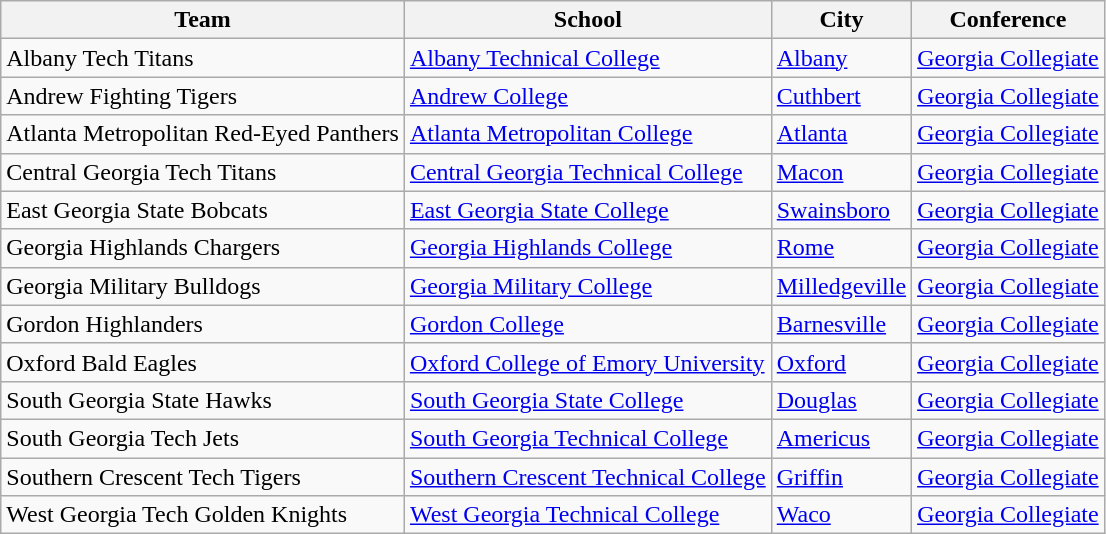<table class="sortable wikitable">
<tr>
<th>Team</th>
<th>School</th>
<th>City</th>
<th>Conference</th>
</tr>
<tr>
<td>Albany Tech Titans</td>
<td><a href='#'>Albany Technical College</a></td>
<td><a href='#'>Albany</a></td>
<td><a href='#'>Georgia Collegiate</a></td>
</tr>
<tr>
<td>Andrew Fighting Tigers</td>
<td><a href='#'>Andrew College</a></td>
<td><a href='#'>Cuthbert</a></td>
<td><a href='#'>Georgia Collegiate</a></td>
</tr>
<tr>
<td>Atlanta Metropolitan Red-Eyed Panthers</td>
<td><a href='#'>Atlanta Metropolitan College</a></td>
<td><a href='#'>Atlanta</a></td>
<td><a href='#'>Georgia Collegiate</a></td>
</tr>
<tr>
<td>Central Georgia Tech Titans</td>
<td><a href='#'>Central Georgia Technical College</a></td>
<td><a href='#'>Macon</a></td>
<td><a href='#'>Georgia Collegiate</a></td>
</tr>
<tr>
<td>East Georgia State Bobcats</td>
<td><a href='#'>East Georgia State College</a></td>
<td><a href='#'>Swainsboro</a></td>
<td><a href='#'>Georgia Collegiate</a></td>
</tr>
<tr>
<td>Georgia Highlands Chargers</td>
<td><a href='#'>Georgia Highlands College</a></td>
<td><a href='#'>Rome</a></td>
<td><a href='#'>Georgia Collegiate</a></td>
</tr>
<tr>
<td>Georgia Military Bulldogs</td>
<td><a href='#'>Georgia Military College</a></td>
<td><a href='#'>Milledgeville</a></td>
<td><a href='#'>Georgia Collegiate</a></td>
</tr>
<tr>
<td>Gordon Highlanders</td>
<td><a href='#'>Gordon College</a></td>
<td><a href='#'>Barnesville</a></td>
<td><a href='#'>Georgia Collegiate</a></td>
</tr>
<tr>
<td>Oxford Bald Eagles</td>
<td><a href='#'>Oxford College of Emory University</a></td>
<td><a href='#'>Oxford</a></td>
<td><a href='#'>Georgia Collegiate</a></td>
</tr>
<tr>
<td>South Georgia State Hawks</td>
<td><a href='#'>South Georgia State College</a></td>
<td><a href='#'>Douglas</a></td>
<td><a href='#'>Georgia Collegiate</a></td>
</tr>
<tr>
<td>South Georgia Tech Jets</td>
<td><a href='#'>South Georgia Technical College</a></td>
<td><a href='#'>Americus</a></td>
<td><a href='#'>Georgia Collegiate</a></td>
</tr>
<tr>
<td>Southern Crescent Tech Tigers</td>
<td><a href='#'>Southern Crescent Technical College</a></td>
<td><a href='#'>Griffin</a></td>
<td><a href='#'>Georgia Collegiate</a></td>
</tr>
<tr>
<td>West Georgia Tech Golden Knights</td>
<td><a href='#'>West Georgia Technical College</a></td>
<td><a href='#'>Waco</a></td>
<td><a href='#'>Georgia Collegiate</a></td>
</tr>
</table>
